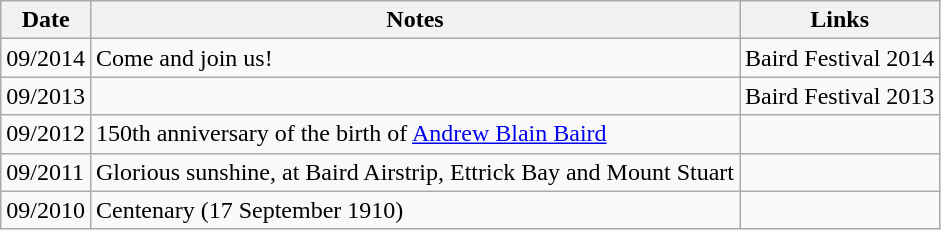<table class="wikitable">
<tr>
<th>Date</th>
<th>Notes</th>
<th>Links</th>
</tr>
<tr>
<td>09/2014</td>
<td>Come and join us!</td>
<td>Baird Festival 2014</td>
</tr>
<tr>
<td>09/2013</td>
<td></td>
<td>Baird Festival 2013</td>
</tr>
<tr>
<td>09/2012</td>
<td>150th anniversary of the birth of <a href='#'>Andrew Blain Baird</a></td>
<td></td>
</tr>
<tr>
<td>09/2011</td>
<td>Glorious sunshine, at Baird Airstrip, Ettrick Bay and Mount Stuart</td>
<td></td>
</tr>
<tr>
<td>09/2010</td>
<td>Centenary (17 September 1910)</td>
<td></td>
</tr>
</table>
